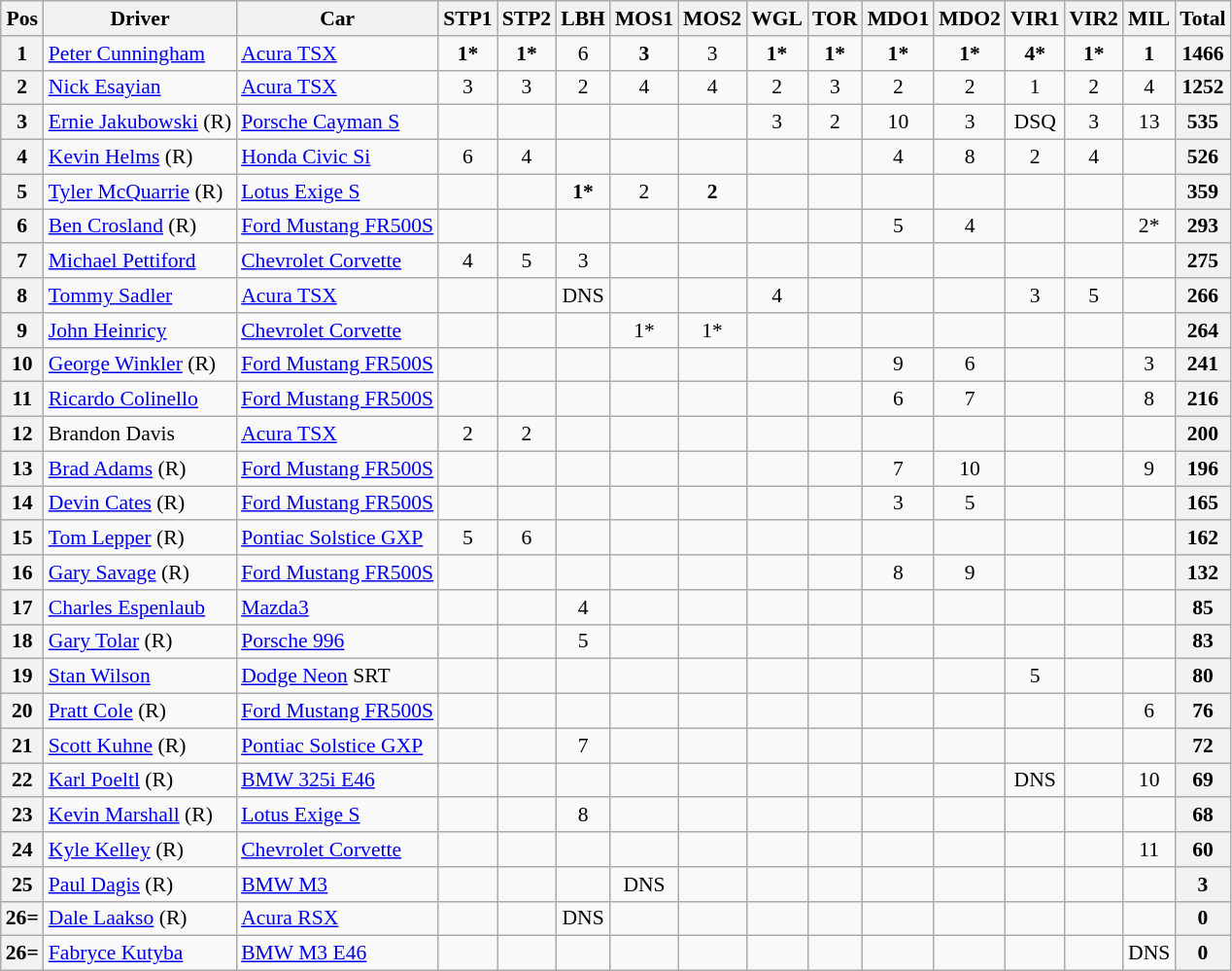<table class="wikitable"  style="font-size: 90%;">
<tr>
<th>Pos</th>
<th>Driver</th>
<th>Car</th>
<th>STP1</th>
<th>STP2</th>
<th>LBH</th>
<th>MOS1</th>
<th>MOS2</th>
<th>WGL</th>
<th>TOR</th>
<th>MDO1</th>
<th>MDO2</th>
<th>VIR1</th>
<th>VIR2</th>
<th>MIL</th>
<th>Total</th>
</tr>
<tr>
<th>1</th>
<td> <a href='#'>Peter Cunningham</a></td>
<td><a href='#'>Acura TSX</a></td>
<td align="center"><strong>1*</strong></td>
<td align="center"><strong>1*</strong></td>
<td align="center">6</td>
<td align="center"><strong>3</strong></td>
<td align="center">3</td>
<td align="center"><strong>1*</strong></td>
<td align="center"><strong>1*</strong></td>
<td align="center"><strong>1*</strong></td>
<td align="center"><strong>1*</strong></td>
<td align="center"><strong>4*</strong></td>
<td align="center"><strong>1*</strong></td>
<td align="center"><strong>1</strong></td>
<th>1466</th>
</tr>
<tr>
<th>2</th>
<td> <a href='#'>Nick Esayian</a></td>
<td><a href='#'>Acura TSX</a></td>
<td align="center">3</td>
<td align="center">3</td>
<td align="center">2</td>
<td align="center">4</td>
<td align="center">4</td>
<td align="center">2</td>
<td align="center">3</td>
<td align="center">2</td>
<td align="center">2</td>
<td align="center">1</td>
<td align="center">2</td>
<td align="center">4</td>
<th>1252</th>
</tr>
<tr>
<th>3</th>
<td> <a href='#'>Ernie Jakubowski</a> (R)</td>
<td><a href='#'>Porsche Cayman S</a></td>
<td align="center"></td>
<td align="center"></td>
<td align="center"></td>
<td align="center"></td>
<td align="center"></td>
<td align="center">3</td>
<td align="center">2</td>
<td align="center">10</td>
<td align="center">3</td>
<td align="center">DSQ</td>
<td align="center">3</td>
<td align="center">13</td>
<th>535</th>
</tr>
<tr>
<th>4</th>
<td> <a href='#'>Kevin Helms</a> (R)</td>
<td><a href='#'>Honda Civic Si</a></td>
<td align="center">6</td>
<td align="center">4</td>
<td align="center"></td>
<td align="center"></td>
<td align="center"></td>
<td align="center"></td>
<td align="center"></td>
<td align="center">4</td>
<td align="center">8</td>
<td align="center">2</td>
<td align="center">4</td>
<td align="center"></td>
<th>526</th>
</tr>
<tr>
<th>5</th>
<td> <a href='#'>Tyler McQuarrie</a> (R)</td>
<td><a href='#'>Lotus Exige S</a></td>
<td align="center"></td>
<td align="center"></td>
<td align="center"><strong>1*</strong></td>
<td align="center">2</td>
<td align="center"><strong>2</strong></td>
<td align="center"></td>
<td align="center"></td>
<td align="center"></td>
<td align="center"></td>
<td align="center"></td>
<td align="center"></td>
<td align="center"></td>
<th>359</th>
</tr>
<tr>
<th>6</th>
<td> <a href='#'>Ben Crosland</a> (R)</td>
<td><a href='#'>Ford Mustang FR500S</a></td>
<td align="center"></td>
<td align="center"></td>
<td align="center"></td>
<td align="center"></td>
<td align="center"></td>
<td align="center"></td>
<td align="center"></td>
<td align="center">5</td>
<td align="center">4</td>
<td align="center"></td>
<td align="center"></td>
<td align="center">2*</td>
<th>293</th>
</tr>
<tr>
<th>7</th>
<td> <a href='#'>Michael Pettiford</a></td>
<td><a href='#'>Chevrolet Corvette</a></td>
<td align="center">4</td>
<td align="center">5</td>
<td align="center">3</td>
<td align="center"></td>
<td align="center"></td>
<td align="center"></td>
<td align="center"></td>
<td align="center"></td>
<td align="center"></td>
<td align="center"></td>
<td align="center"></td>
<td align="center"></td>
<th>275</th>
</tr>
<tr>
<th>8</th>
<td> <a href='#'>Tommy Sadler</a></td>
<td><a href='#'>Acura TSX</a></td>
<td align="center"></td>
<td align="center"></td>
<td align="center">DNS</td>
<td align="center"></td>
<td align="center"></td>
<td align="center">4</td>
<td align="center"></td>
<td align="center"></td>
<td align="center"></td>
<td align="center">3</td>
<td align="center">5</td>
<td align="center"></td>
<th>266</th>
</tr>
<tr>
<th>9</th>
<td> <a href='#'>John Heinricy</a></td>
<td><a href='#'>Chevrolet Corvette</a></td>
<td align="center"></td>
<td align="center"></td>
<td align="center"></td>
<td align="center">1*</td>
<td align="center">1*</td>
<td align="center"></td>
<td align="center"></td>
<td align="center"></td>
<td align="center"></td>
<td align="center"></td>
<td align="center"></td>
<td align="center"></td>
<th>264</th>
</tr>
<tr>
<th>10</th>
<td> <a href='#'>George Winkler</a> (R)</td>
<td><a href='#'>Ford Mustang FR500S</a></td>
<td align="center"></td>
<td align="center"></td>
<td align="center"></td>
<td align="center"></td>
<td align="center"></td>
<td align="center"></td>
<td align="center"></td>
<td align="center">9</td>
<td align="center">6</td>
<td align="center"></td>
<td align="center"></td>
<td align="center">3</td>
<th>241</th>
</tr>
<tr>
<th>11</th>
<td> <a href='#'>Ricardo Colinello</a></td>
<td><a href='#'>Ford Mustang FR500S</a></td>
<td align="center"></td>
<td align="center"></td>
<td align="center"></td>
<td align="center"></td>
<td align="center"></td>
<td align="center"></td>
<td align="center"></td>
<td align="center">6</td>
<td align="center">7</td>
<td align="center"></td>
<td align="center"></td>
<td align="center">8</td>
<th>216</th>
</tr>
<tr>
<th>12</th>
<td> Brandon Davis</td>
<td><a href='#'>Acura TSX</a></td>
<td align="center">2</td>
<td align="center">2</td>
<td align="center"></td>
<td align="center"></td>
<td align="center"></td>
<td align="center"></td>
<td align="center"></td>
<td align="center"></td>
<td align="center"></td>
<td align="center"></td>
<td align="center"></td>
<td align="center"></td>
<th>200</th>
</tr>
<tr>
<th>13</th>
<td> <a href='#'>Brad Adams</a> (R)</td>
<td><a href='#'>Ford Mustang FR500S</a></td>
<td align="center"></td>
<td align="center"></td>
<td align="center"></td>
<td align="center"></td>
<td align="center"></td>
<td align="center"></td>
<td align="center"></td>
<td align="center">7</td>
<td align="center">10</td>
<td align="center"></td>
<td align="center"></td>
<td align="center">9</td>
<th>196</th>
</tr>
<tr>
<th>14</th>
<td> <a href='#'>Devin Cates</a> (R)</td>
<td><a href='#'>Ford Mustang FR500S</a></td>
<td align="center"></td>
<td align="center"></td>
<td align="center"></td>
<td align="center"></td>
<td align="center"></td>
<td align="center"></td>
<td align="center"></td>
<td align="center">3</td>
<td align="center">5</td>
<td align="center"></td>
<td align="center"></td>
<td align="center"></td>
<th>165</th>
</tr>
<tr>
<th>15</th>
<td> <a href='#'>Tom Lepper</a> (R)</td>
<td><a href='#'>Pontiac Solstice GXP</a></td>
<td align="center">5</td>
<td align="center">6</td>
<td align="center"></td>
<td align="center"></td>
<td align="center"></td>
<td align="center"></td>
<td align="center"></td>
<td align="center"></td>
<td align="center"></td>
<td align="center"></td>
<td align="center"></td>
<td align="center"></td>
<th>162</th>
</tr>
<tr>
<th>16</th>
<td> <a href='#'>Gary Savage</a> (R)</td>
<td><a href='#'>Ford Mustang FR500S</a></td>
<td align="center"></td>
<td align="center"></td>
<td align="center"></td>
<td align="center"></td>
<td align="center"></td>
<td align="center"></td>
<td align="center"></td>
<td align="center">8</td>
<td align="center">9</td>
<td align="center"></td>
<td align="center"></td>
<td align="center"></td>
<th>132</th>
</tr>
<tr>
<th>17</th>
<td> <a href='#'>Charles Espenlaub</a></td>
<td><a href='#'>Mazda3</a></td>
<td align="center"></td>
<td align="center"></td>
<td align="center">4</td>
<td align="center"></td>
<td align="center"></td>
<td align="center"></td>
<td align="center"></td>
<td align="center"></td>
<td align="center"></td>
<td align="center"></td>
<td align="center"></td>
<td align="center"></td>
<th>85</th>
</tr>
<tr>
<th>18</th>
<td> <a href='#'>Gary Tolar</a> (R)</td>
<td><a href='#'>Porsche 996</a></td>
<td align="center"></td>
<td align="center"></td>
<td align="center">5</td>
<td align="center"></td>
<td align="center"></td>
<td align="center"></td>
<td align="center"></td>
<td align="center"></td>
<td align="center"></td>
<td align="center"></td>
<td align="center"></td>
<td align="center"></td>
<th>83</th>
</tr>
<tr>
<th>19</th>
<td> <a href='#'>Stan Wilson</a></td>
<td><a href='#'>Dodge Neon</a> SRT</td>
<td align="center"></td>
<td align="center"></td>
<td align="center"></td>
<td align="center"></td>
<td align="center"></td>
<td align="center"></td>
<td align="center"></td>
<td align="center"></td>
<td align="center"></td>
<td align="center">5</td>
<td align="center"></td>
<td align="center"></td>
<th>80</th>
</tr>
<tr>
<th>20</th>
<td> <a href='#'>Pratt Cole</a> (R)</td>
<td><a href='#'>Ford Mustang FR500S</a></td>
<td align="center"></td>
<td align="center"></td>
<td align="center"></td>
<td align="center"></td>
<td align="center"></td>
<td align="center"></td>
<td align="center"></td>
<td align="center"></td>
<td align="center"></td>
<td align="center"></td>
<td align="center"></td>
<td align="center">6</td>
<th>76</th>
</tr>
<tr>
<th>21</th>
<td> <a href='#'>Scott Kuhne</a> (R)</td>
<td><a href='#'>Pontiac Solstice GXP</a></td>
<td align="center"></td>
<td align="center"></td>
<td align="center">7</td>
<td align="center"></td>
<td align="center"></td>
<td align="center"></td>
<td align="center"></td>
<td align="center"></td>
<td align="center"></td>
<td align="center"></td>
<td align="center"></td>
<td align="center"></td>
<th>72</th>
</tr>
<tr>
<th>22</th>
<td> <a href='#'>Karl Poeltl</a> (R)</td>
<td><a href='#'>BMW 325i E46</a></td>
<td align="center"></td>
<td align="center"></td>
<td align="center"></td>
<td align="center"></td>
<td align="center"></td>
<td align="center"></td>
<td align="center"></td>
<td align="center"></td>
<td align="center"></td>
<td align="center">DNS</td>
<td align="center"></td>
<td align="center">10</td>
<th>69</th>
</tr>
<tr>
<th>23</th>
<td> <a href='#'>Kevin Marshall</a> (R)</td>
<td><a href='#'>Lotus Exige S</a></td>
<td align="center"></td>
<td align="center"></td>
<td align="center">8</td>
<td align="center"></td>
<td align="center"></td>
<td align="center"></td>
<td align="center"></td>
<td align="center"></td>
<td align="center"></td>
<td align="center"></td>
<td align="center"></td>
<td align="center"></td>
<th>68</th>
</tr>
<tr>
<th>24</th>
<td> <a href='#'>Kyle Kelley</a> (R)</td>
<td><a href='#'>Chevrolet Corvette</a></td>
<td align="center"></td>
<td align="center"></td>
<td align="center"></td>
<td align="center"></td>
<td align="center"></td>
<td align="center"></td>
<td align="center"></td>
<td align="center"></td>
<td align="center"></td>
<td align="center"></td>
<td align="center"></td>
<td align="center">11</td>
<th>60</th>
</tr>
<tr>
<th>25</th>
<td> <a href='#'>Paul Dagis</a> (R)</td>
<td><a href='#'>BMW M3</a></td>
<td align="center"></td>
<td align="center"></td>
<td align="center"></td>
<td align="center">DNS</td>
<td align="center"></td>
<td align="center"></td>
<td align="center"></td>
<td align="center"></td>
<td align="center"></td>
<td align="center"></td>
<td align="center"></td>
<td align="center"></td>
<th>3</th>
</tr>
<tr>
<th>26=</th>
<td> <a href='#'>Dale Laakso</a> (R)</td>
<td><a href='#'>Acura RSX</a></td>
<td align="center"></td>
<td align="center"></td>
<td align="center">DNS</td>
<td align="center"></td>
<td align="center"></td>
<td align="center"></td>
<td align="center"></td>
<td align="center"></td>
<td align="center"></td>
<td align="center"></td>
<td align="center"></td>
<td align="center"></td>
<th>0</th>
</tr>
<tr>
<th>26=</th>
<td> <a href='#'>Fabryce Kutyba</a></td>
<td><a href='#'>BMW M3 E46</a></td>
<td align="center"></td>
<td align="center"></td>
<td align="center"></td>
<td align="center"></td>
<td align="center"></td>
<td align="center"></td>
<td align="center"></td>
<td align="center"></td>
<td align="center"></td>
<td align="center"></td>
<td align="center"></td>
<td align="center">DNS</td>
<th>0</th>
</tr>
</table>
